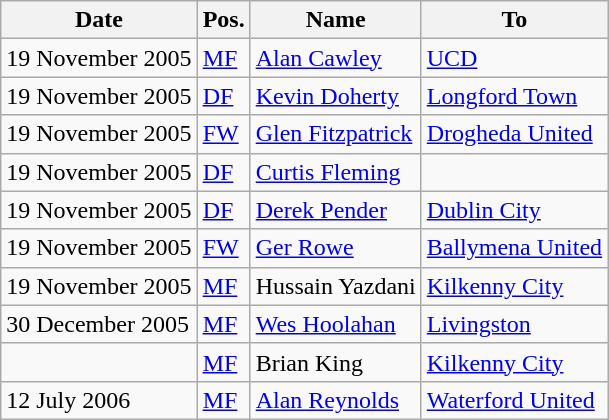<table class="wikitable">
<tr>
<th>Date</th>
<th>Pos.</th>
<th>Name</th>
<th>To</th>
</tr>
<tr>
<td>19 November 2005</td>
<td><a href='#'>MF</a></td>
<td> <a href='#'>Alan Cawley</a></td>
<td><a href='#'>UCD</a></td>
</tr>
<tr>
<td>19 November 2005</td>
<td><a href='#'>DF</a></td>
<td> <a href='#'>Kevin Doherty</a></td>
<td><a href='#'>Longford Town</a></td>
</tr>
<tr>
<td>19 November 2005</td>
<td><a href='#'>FW</a></td>
<td> <a href='#'>Glen Fitzpatrick</a></td>
<td><a href='#'>Drogheda United</a></td>
</tr>
<tr>
<td>19 November 2005</td>
<td><a href='#'>DF</a></td>
<td> <a href='#'>Curtis Fleming</a></td>
<td></td>
</tr>
<tr>
<td>19 November 2005</td>
<td><a href='#'>DF</a></td>
<td> <a href='#'>Derek Pender</a></td>
<td><a href='#'>Dublin City</a></td>
</tr>
<tr>
<td>19 November 2005</td>
<td><a href='#'>FW</a></td>
<td> <a href='#'>Ger Rowe</a></td>
<td><a href='#'>Ballymena United</a></td>
</tr>
<tr>
<td>19 November 2005</td>
<td><a href='#'>MF</a></td>
<td> Hussain Yazdani</td>
<td><a href='#'>Kilkenny City</a></td>
</tr>
<tr>
<td>30 December 2005</td>
<td><a href='#'>MF</a></td>
<td> <a href='#'>Wes Hoolahan</a></td>
<td><a href='#'>Livingston</a></td>
</tr>
<tr>
<td></td>
<td><a href='#'>MF</a></td>
<td> Brian King</td>
<td><a href='#'>Kilkenny City</a></td>
</tr>
<tr>
<td>12 July 2006</td>
<td><a href='#'>MF</a></td>
<td> <a href='#'>Alan Reynolds</a></td>
<td><a href='#'>Waterford United</a></td>
</tr>
</table>
